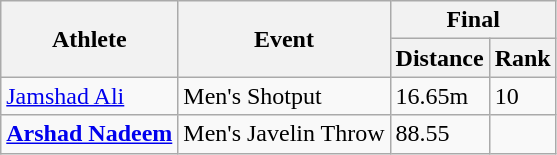<table class="wikitable">
<tr>
<th rowspan="2">Athlete</th>
<th rowspan="2">Event</th>
<th colspan="2">Final</th>
</tr>
<tr>
<th>Distance</th>
<th>Rank</th>
</tr>
<tr>
<td><a href='#'>Jamshad Ali</a></td>
<td>Men's Shotput</td>
<td>16.65m</td>
<td>10</td>
</tr>
<tr>
<td><strong><a href='#'>Arshad Nadeem</a></strong></td>
<td>Men's Javelin Throw</td>
<td>88.55</td>
<td></td>
</tr>
</table>
